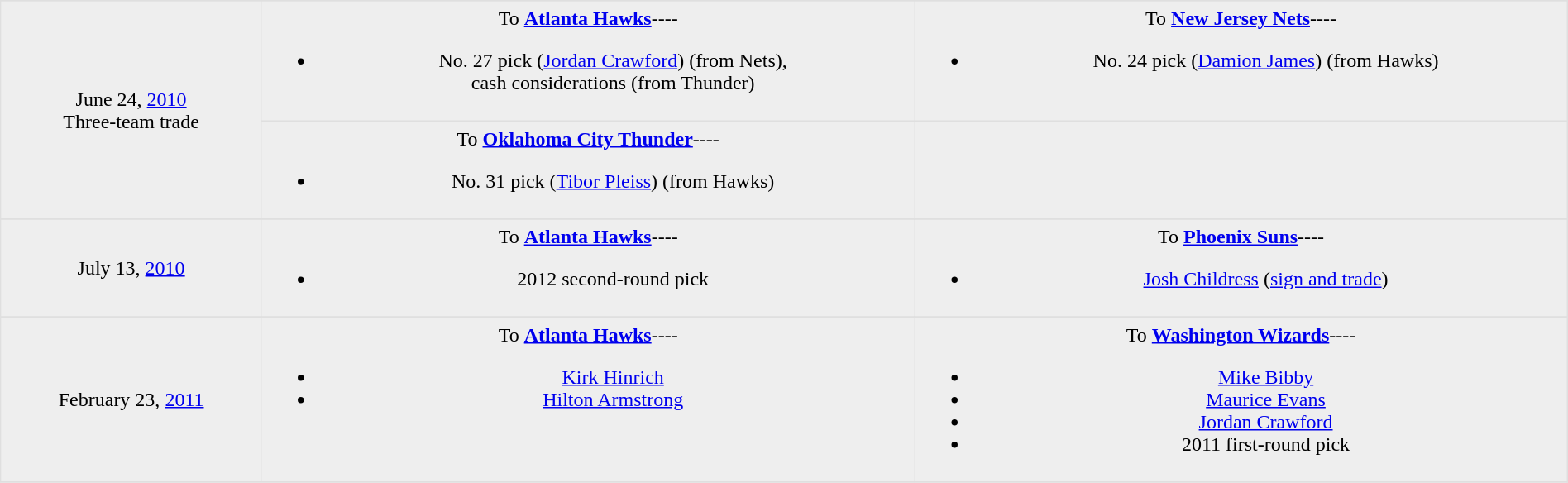<table border=1 style="border-collapse:collapse; text-align: center; width: 100%" bordercolor="#DFDFDF"  cellpadding="5">
<tr>
</tr>
<tr bgcolor="eeeeee">
<td rowspan=2 style="width:12%">June 24, <a href='#'>2010</a><br>Three-team trade</td>
<td style="width:30%" valign="top">To <strong><a href='#'>Atlanta Hawks</a></strong>----<br><ul><li>No. 27 pick (<a href='#'>Jordan Crawford</a>) (from Nets),<br>cash considerations (from Thunder)</li></ul></td>
<td style="width:30%" valign="top">To <strong><a href='#'>New Jersey Nets</a></strong>----<br><ul><li>No. 24 pick (<a href='#'>Damion James</a>) (from Hawks)</li></ul></td>
</tr>
<tr bgcolor="eeeeee">
<td style="width:30%" valign="top">To <strong><a href='#'>Oklahoma City Thunder</a></strong>----<br><ul><li>No. 31 pick (<a href='#'>Tibor Pleiss</a>) (from Hawks)</li></ul></td>
<td></td>
</tr>
<tr>
</tr>
<tr bgcolor="eeeeee">
<td style="width:12%">July 13, <a href='#'>2010</a></td>
<td style="width:30%" valign="top">To <strong><a href='#'>Atlanta Hawks</a></strong>----<br><ul><li>2012 second-round pick</li></ul></td>
<td style="width:30%" valign="top">To <strong><a href='#'>Phoenix Suns</a></strong>----<br><ul><li><a href='#'>Josh Childress</a> (<a href='#'>sign and trade</a>)</li></ul></td>
</tr>
<tr>
</tr>
<tr bgcolor="eeeeee">
<td style="width:12%">February 23, <a href='#'>2011</a></td>
<td style="width:30%" valign="top">To <strong><a href='#'>Atlanta Hawks</a></strong>----<br><ul><li><a href='#'>Kirk Hinrich</a></li><li><a href='#'>Hilton Armstrong</a></li></ul></td>
<td style="width:30%" valign="top">To <strong><a href='#'>Washington Wizards</a></strong>----<br><ul><li><a href='#'>Mike Bibby</a></li><li><a href='#'>Maurice Evans</a></li><li><a href='#'>Jordan Crawford</a></li><li>2011 first-round pick</li></ul></td>
</tr>
<tr>
</tr>
</table>
